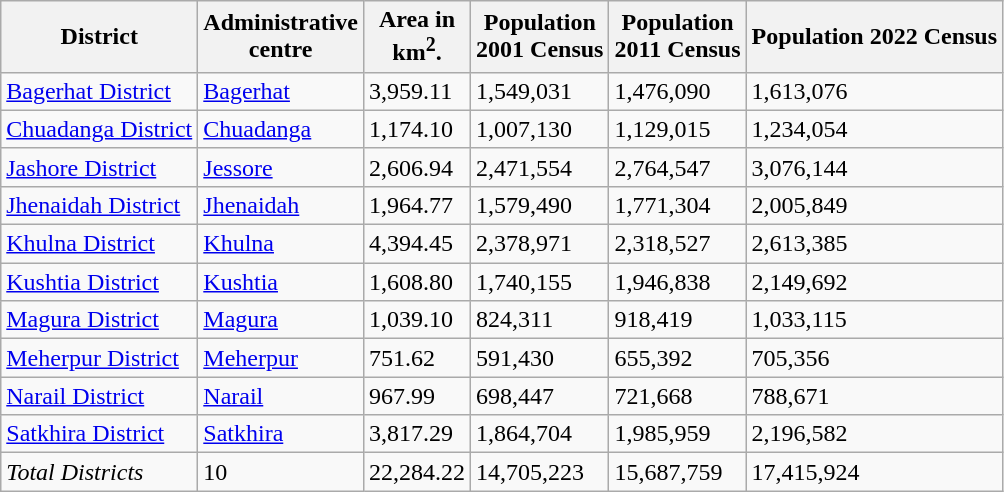<table class="wikitable">
<tr>
<th>District</th>
<th>Administrative <br> centre</th>
<th>Area in <br> km<sup>2</sup>.</th>
<th>Population <br> 2001 Census</th>
<th>Population <br> 2011 Census</th>
<th>Population 2022 Census</th>
</tr>
<tr>
<td><a href='#'>Bagerhat District</a></td>
<td><a href='#'>Bagerhat</a></td>
<td>3,959.11</td>
<td>1,549,031</td>
<td>1,476,090</td>
<td>1,613,076</td>
</tr>
<tr>
<td><a href='#'>Chuadanga District</a></td>
<td><a href='#'>Chuadanga</a></td>
<td>1,174.10</td>
<td>1,007,130</td>
<td>1,129,015</td>
<td>1,234,054</td>
</tr>
<tr>
<td><a href='#'>Jashore District</a></td>
<td><a href='#'>Jessore</a></td>
<td>2,606.94</td>
<td>2,471,554</td>
<td>2,764,547</td>
<td>3,076,144</td>
</tr>
<tr>
<td><a href='#'>Jhenaidah District</a></td>
<td><a href='#'>Jhenaidah</a></td>
<td>1,964.77</td>
<td>1,579,490</td>
<td>1,771,304</td>
<td>2,005,849</td>
</tr>
<tr>
<td><a href='#'>Khulna District</a></td>
<td><a href='#'>Khulna</a></td>
<td>4,394.45</td>
<td>2,378,971</td>
<td>2,318,527</td>
<td>2,613,385</td>
</tr>
<tr>
<td><a href='#'>Kushtia District</a></td>
<td><a href='#'>Kushtia</a></td>
<td>1,608.80</td>
<td>1,740,155</td>
<td>1,946,838</td>
<td>2,149,692</td>
</tr>
<tr>
<td><a href='#'>Magura District</a></td>
<td><a href='#'>Magura</a></td>
<td>1,039.10</td>
<td>824,311</td>
<td>918,419</td>
<td>1,033,115</td>
</tr>
<tr>
<td><a href='#'>Meherpur District</a></td>
<td><a href='#'>Meherpur</a></td>
<td>751.62</td>
<td>591,430</td>
<td>655,392</td>
<td>705,356</td>
</tr>
<tr>
<td><a href='#'>Narail District</a></td>
<td><a href='#'>Narail</a></td>
<td>967.99</td>
<td>698,447</td>
<td>721,668</td>
<td>788,671</td>
</tr>
<tr>
<td><a href='#'>Satkhira District</a></td>
<td><a href='#'>Satkhira</a></td>
<td>3,817.29</td>
<td>1,864,704</td>
<td>1,985,959</td>
<td>2,196,582</td>
</tr>
<tr>
<td><em>Total Districts</em></td>
<td>10</td>
<td>22,284.22</td>
<td>14,705,223</td>
<td>15,687,759</td>
<td>17,415,924</td>
</tr>
</table>
